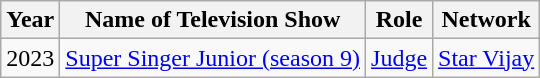<table class="wikitable">
<tr>
<th>Year</th>
<th>Name of Television Show</th>
<th>Role</th>
<th>Network</th>
</tr>
<tr>
<td>2023</td>
<td><a href='#'>Super Singer Junior (season 9)</a></td>
<td><a href='#'>Judge</a></td>
<td><a href='#'>Star Vijay</a></td>
</tr>
</table>
